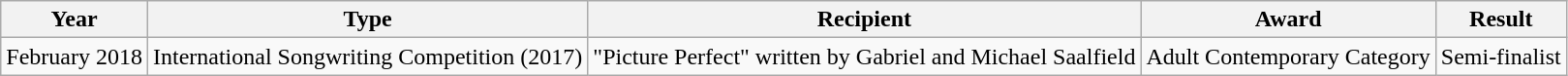<table class="wikitable">
<tr>
<th>Year</th>
<th>Type</th>
<th>Recipient</th>
<th>Award</th>
<th>Result</th>
</tr>
<tr>
<td rowspan="3">February 2018</td>
<td rowspan="3">International Songwriting Competition (2017)</td>
<td rowspan="2">"Picture Perfect" written by Gabriel and Michael Saalfield</td>
<td rowspan="7">Adult Contemporary Category</td>
<td rowspan="2">Semi-finalist</td>
</tr>
<tr>
</tr>
</table>
